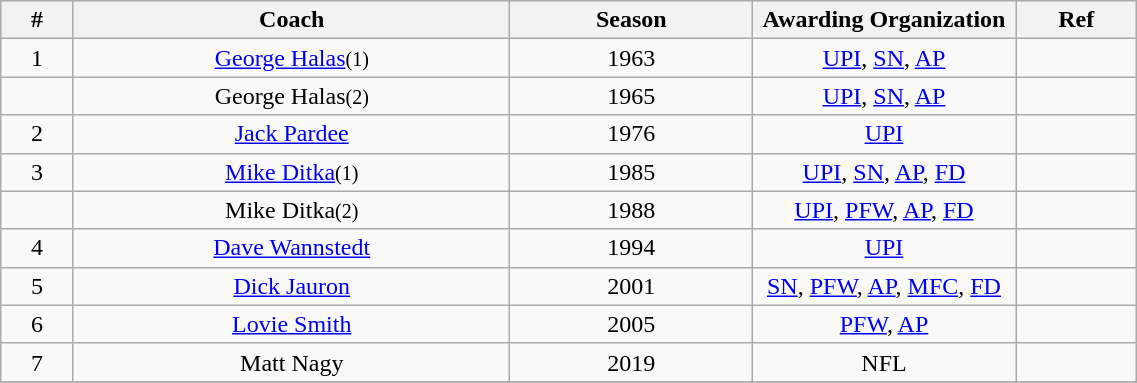<table class="wikitable" style="text-align:center" width="60%">
<tr>
<th scope="col" width=3%>#</th>
<th scope="col" width=18%>Coach</th>
<th scope="col" width=10%>Season</th>
<th scope="col" width=9% class="unsortable">Awarding Organization</th>
<th scope="col" width=5% class="unsortable">Ref</th>
</tr>
<tr>
<td>1</td>
<td><a href='#'>George Halas</a><small>(1)</small></td>
<td align="center">1963</td>
<td align="center"><a href='#'>UPI</a>, <a href='#'>SN</a>, <a href='#'>AP</a></td>
<td></td>
</tr>
<tr>
<td></td>
<td>George Halas<small>(2)</small></td>
<td align="center">1965</td>
<td align="center"><a href='#'>UPI</a>, <a href='#'>SN</a>, <a href='#'>AP</a></td>
<td></td>
</tr>
<tr>
<td>2</td>
<td><a href='#'>Jack Pardee</a></td>
<td align="center">1976</td>
<td align="center"><a href='#'>UPI</a></td>
<td></td>
</tr>
<tr>
<td>3</td>
<td><a href='#'>Mike Ditka</a><small>(1)</small></td>
<td align="center">1985</td>
<td align="center"><a href='#'>UPI</a>, <a href='#'>SN</a>, <a href='#'>AP</a>, <a href='#'>FD</a></td>
<td></td>
</tr>
<tr>
<td></td>
<td>Mike Ditka<small>(2)</small></td>
<td align="center">1988</td>
<td align="center"><a href='#'>UPI</a>, <a href='#'>PFW</a>, <a href='#'>AP</a>, <a href='#'>FD</a></td>
<td></td>
</tr>
<tr>
<td>4</td>
<td><a href='#'>Dave Wannstedt</a></td>
<td align="center">1994</td>
<td align="center"><a href='#'>UPI</a></td>
<td></td>
</tr>
<tr>
<td>5</td>
<td><a href='#'>Dick Jauron</a></td>
<td align="center">2001</td>
<td align="center"><a href='#'>SN</a>, <a href='#'>PFW</a>, <a href='#'>AP</a>, <a href='#'>MFC</a>, <a href='#'>FD</a></td>
<td></td>
</tr>
<tr>
<td>6</td>
<td><a href='#'>Lovie Smith</a></td>
<td align="center">2005</td>
<td align="center"><a href='#'>PFW</a>, <a href='#'>AP</a></td>
<td></td>
</tr>
<tr>
<td>7</td>
<td>Matt Nagy<br></td>
<td>2019</td>
<td>NFL</td>
<td></td>
</tr>
<tr>
</tr>
</table>
